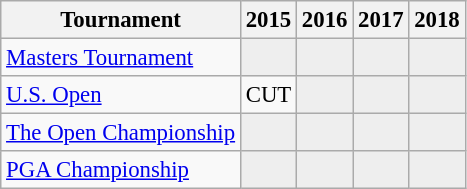<table class="wikitable" style="font-size:95%;text-align:center;">
<tr>
<th>Tournament</th>
<th>2015</th>
<th>2016</th>
<th>2017</th>
<th>2018</th>
</tr>
<tr>
<td align=left><a href='#'>Masters Tournament</a></td>
<td style="background:#eeeeee;"></td>
<td style="background:#eeeeee;"></td>
<td style="background:#eeeeee;"></td>
<td style="background:#eeeeee;"></td>
</tr>
<tr>
<td align=left><a href='#'>U.S. Open</a></td>
<td>CUT</td>
<td style="background:#eeeeee;"></td>
<td style="background:#eeeeee;"></td>
<td style="background:#eeeeee;"></td>
</tr>
<tr>
<td align=left><a href='#'>The Open Championship</a></td>
<td style="background:#eeeeee;"></td>
<td style="background:#eeeeee;"></td>
<td style="background:#eeeeee;"></td>
<td style="background:#eeeeee;"></td>
</tr>
<tr>
<td align=left><a href='#'>PGA Championship</a></td>
<td style="background:#eeeeee;"></td>
<td style="background:#eeeeee;"></td>
<td style="background:#eeeeee;"></td>
<td style="background:#eeeeee;"></td>
</tr>
</table>
